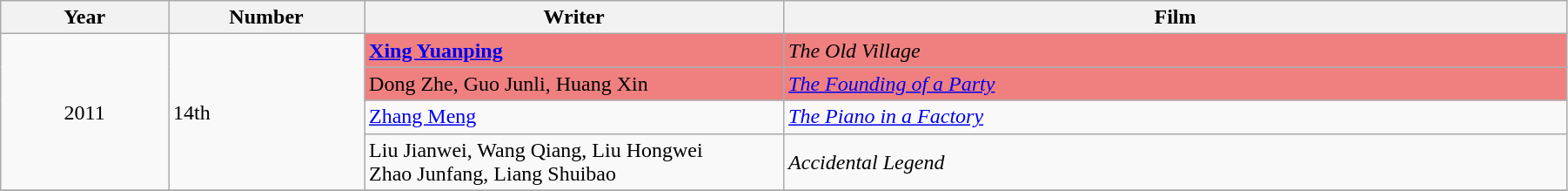<table class="wikitable" width="95%" align="center">
<tr>
<th width="6%">Year</th>
<th width="7%">Number</th>
<th width="15%">Writer</th>
<th width="28%">Film</th>
</tr>
<tr>
<td rowspan="4" style="text-align:center;">2011</td>
<td rowspan="4">14th</td>
<td style="background:#F08080;"><strong><a href='#'>Xing Yuanping</a></strong></td>
<td style="background:#F08080;"><em>The Old Village</em></td>
</tr>
<tr>
<td style="background:#F08080;">Dong Zhe, Guo Junli, Huang Xin</td>
<td style="background:#F08080;"><em><a href='#'>The Founding of a Party</a></em></td>
</tr>
<tr>
<td><a href='#'>Zhang Meng</a></td>
<td><em><a href='#'>The Piano in a Factory</a></em></td>
</tr>
<tr>
<td>Liu Jianwei, Wang Qiang, Liu Hongwei<br>Zhao Junfang, Liang Shuibao</td>
<td><em>Accidental Legend</em></td>
</tr>
<tr>
</tr>
</table>
